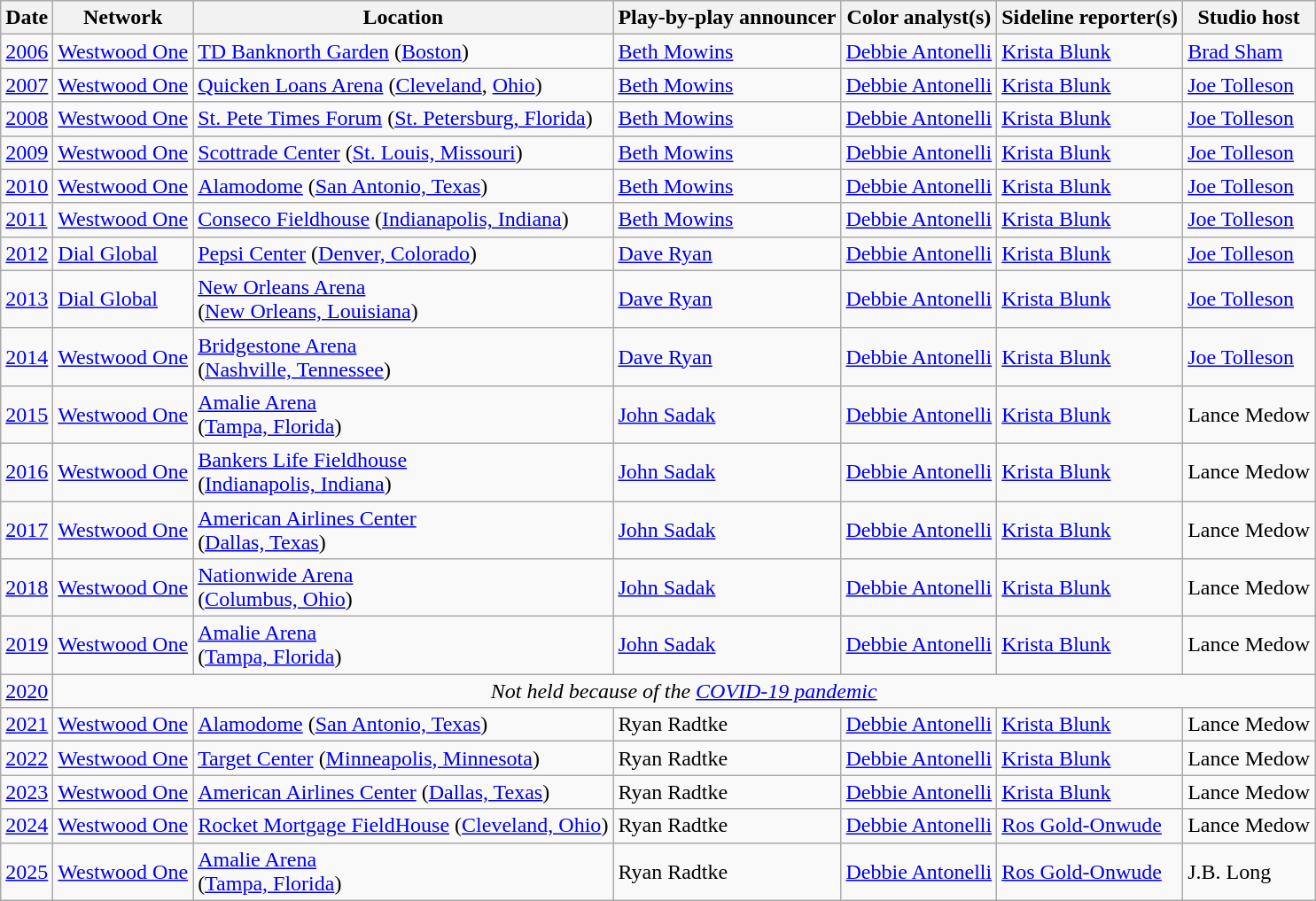<table class="wikitable">
<tr>
<th>Date</th>
<th>Network</th>
<th>Location</th>
<th>Play-by-play announcer</th>
<th>Color analyst(s)</th>
<th>Sideline reporter(s)</th>
<th>Studio host</th>
</tr>
<tr>
<td><a href='#'>2006</a></td>
<td><a href='#'>Westwood One</a></td>
<td><a href='#'>TD Banknorth Garden</a> (<a href='#'>Boston</a>)</td>
<td><a href='#'>Beth Mowins</a></td>
<td><a href='#'>Debbie Antonelli</a></td>
<td><a href='#'>Krista Blunk</a></td>
<td><a href='#'>Brad Sham</a></td>
</tr>
<tr>
<td><a href='#'>2007</a></td>
<td><a href='#'>Westwood One</a></td>
<td><a href='#'>Quicken Loans Arena</a> (<a href='#'>Cleveland</a>, <a href='#'>Ohio</a>)</td>
<td><a href='#'>Beth Mowins</a></td>
<td><a href='#'>Debbie Antonelli</a></td>
<td><a href='#'>Krista Blunk</a></td>
<td><a href='#'>Joe Tolleson</a></td>
</tr>
<tr>
<td><a href='#'>2008</a></td>
<td><a href='#'>Westwood One</a></td>
<td><a href='#'>St. Pete Times Forum</a> (<a href='#'>St. Petersburg, Florida</a>)</td>
<td><a href='#'>Beth Mowins</a></td>
<td><a href='#'>Debbie Antonelli</a></td>
<td><a href='#'>Krista Blunk</a></td>
<td><a href='#'>Joe Tolleson</a></td>
</tr>
<tr>
<td><a href='#'>2009</a></td>
<td><a href='#'>Westwood One</a></td>
<td><a href='#'>Scottrade Center</a> (<a href='#'>St. Louis, Missouri</a>)</td>
<td><a href='#'>Beth Mowins</a></td>
<td><a href='#'>Debbie Antonelli</a></td>
<td><a href='#'>Krista Blunk</a></td>
<td><a href='#'>Joe Tolleson</a></td>
</tr>
<tr>
<td><a href='#'>2010</a></td>
<td><a href='#'>Westwood One</a></td>
<td><a href='#'>Alamodome</a> (<a href='#'>San Antonio, Texas</a>)</td>
<td><a href='#'>Beth Mowins</a></td>
<td><a href='#'>Debbie Antonelli</a></td>
<td><a href='#'>Krista Blunk</a></td>
<td><a href='#'>Joe Tolleson</a></td>
</tr>
<tr>
<td><a href='#'>2011</a></td>
<td><a href='#'>Westwood One</a></td>
<td><a href='#'>Conseco Fieldhouse</a> (<a href='#'>Indianapolis, Indiana</a>)</td>
<td><a href='#'>Beth Mowins</a></td>
<td><a href='#'>Debbie Antonelli</a></td>
<td><a href='#'>Krista Blunk</a></td>
<td><a href='#'>Joe Tolleson</a></td>
</tr>
<tr>
<td><a href='#'>2012</a></td>
<td><a href='#'>Dial Global</a></td>
<td><a href='#'>Pepsi Center</a> (<a href='#'>Denver, Colorado</a>)</td>
<td><a href='#'>Dave Ryan</a></td>
<td><a href='#'>Debbie Antonelli</a></td>
<td><a href='#'>Krista Blunk</a></td>
<td><a href='#'>Joe Tolleson</a></td>
</tr>
<tr>
<td><a href='#'>2013</a></td>
<td><a href='#'>Dial Global</a></td>
<td><a href='#'>New Orleans Arena</a> <br> (<a href='#'>New Orleans, Louisiana</a>)</td>
<td><a href='#'>Dave Ryan</a></td>
<td><a href='#'>Debbie Antonelli</a></td>
<td><a href='#'>Krista Blunk</a></td>
<td><a href='#'>Joe Tolleson</a></td>
</tr>
<tr>
<td><a href='#'>2014</a></td>
<td><a href='#'>Westwood One</a></td>
<td><a href='#'>Bridgestone Arena</a> <br> (<a href='#'>Nashville, Tennessee</a>)</td>
<td><a href='#'>Dave Ryan</a></td>
<td><a href='#'>Debbie Antonelli</a></td>
<td><a href='#'>Krista Blunk</a></td>
<td><a href='#'>Joe Tolleson</a></td>
</tr>
<tr>
<td><a href='#'>2015</a></td>
<td><a href='#'>Westwood One</a></td>
<td><a href='#'>Amalie Arena</a> <br> (<a href='#'>Tampa, Florida</a>)</td>
<td><a href='#'>John Sadak</a></td>
<td><a href='#'>Debbie Antonelli</a></td>
<td><a href='#'>Krista Blunk</a></td>
<td>Lance Medow</td>
</tr>
<tr>
<td><a href='#'>2016</a></td>
<td><a href='#'>Westwood One</a></td>
<td><a href='#'>Bankers Life Fieldhouse</a> <br> (<a href='#'>Indianapolis, Indiana</a>)</td>
<td><a href='#'>John Sadak</a></td>
<td><a href='#'>Debbie Antonelli</a></td>
<td><a href='#'>Krista Blunk</a></td>
<td>Lance Medow</td>
</tr>
<tr>
<td><a href='#'>2017</a></td>
<td><a href='#'>Westwood One</a></td>
<td><a href='#'>American Airlines Center</a> <br> (<a href='#'>Dallas, Texas</a>)</td>
<td><a href='#'>John Sadak</a></td>
<td><a href='#'>Debbie Antonelli</a></td>
<td><a href='#'>Krista Blunk</a></td>
<td>Lance Medow</td>
</tr>
<tr>
<td><a href='#'>2018</a></td>
<td><a href='#'>Westwood One</a></td>
<td><a href='#'>Nationwide Arena</a> <br> (<a href='#'>Columbus, Ohio</a>)</td>
<td><a href='#'>John Sadak</a></td>
<td><a href='#'>Debbie Antonelli</a></td>
<td><a href='#'>Krista Blunk</a></td>
<td>Lance Medow</td>
</tr>
<tr>
<td><a href='#'>2019</a></td>
<td><a href='#'>Westwood One</a></td>
<td><a href='#'>Amalie Arena</a> <br> (<a href='#'>Tampa, Florida</a>)</td>
<td><a href='#'>John Sadak</a></td>
<td><a href='#'>Debbie Antonelli</a></td>
<td><a href='#'>Krista Blunk</a></td>
<td>Lance Medow</td>
</tr>
<tr>
<td><a href='#'>2020</a></td>
<td colspan="6" style="text-align:center;"><em>Not held because of the <a href='#'>COVID-19 pandemic</a></em></td>
</tr>
<tr>
<td><a href='#'>2021</a></td>
<td><a href='#'>Westwood One</a></td>
<td><a href='#'>Alamodome</a> (<a href='#'>San Antonio, Texas</a>)</td>
<td>Ryan Radtke</td>
<td><a href='#'>Debbie Antonelli</a></td>
<td><a href='#'>Krista Blunk</a></td>
<td>Lance Medow</td>
</tr>
<tr>
<td><a href='#'>2022</a></td>
<td><a href='#'>Westwood One</a></td>
<td><a href='#'>Target Center</a> (<a href='#'>Minneapolis, Minnesota</a>)</td>
<td>Ryan Radtke</td>
<td><a href='#'>Debbie Antonelli</a></td>
<td><a href='#'>Krista Blunk</a></td>
<td>Lance Medow</td>
</tr>
<tr>
<td><a href='#'>2023</a></td>
<td><a href='#'>Westwood One</a></td>
<td><a href='#'>American Airlines Center</a> (<a href='#'>Dallas, Texas</a>)</td>
<td>Ryan Radtke</td>
<td><a href='#'>Debbie Antonelli</a></td>
<td><a href='#'>Krista Blunk</a></td>
<td>Lance Medow</td>
</tr>
<tr>
<td><a href='#'>2024</a></td>
<td><a href='#'>Westwood One</a></td>
<td><a href='#'>Rocket Mortgage FieldHouse</a> (<a href='#'>Cleveland, Ohio</a>)</td>
<td>Ryan Radtke</td>
<td><a href='#'>Debbie Antonelli</a></td>
<td><a href='#'>Ros Gold-Onwude</a></td>
<td>Lance Medow</td>
</tr>
<tr>
<td><a href='#'>2025</a></td>
<td><a href='#'>Westwood One</a></td>
<td><a href='#'>Amalie Arena</a> <br> (<a href='#'>Tampa, Florida</a>)</td>
<td>Ryan Radtke</td>
<td><a href='#'>Debbie Antonelli</a></td>
<td><a href='#'>Ros Gold-Onwude</a></td>
<td>J.B. Long</td>
</tr>
</table>
